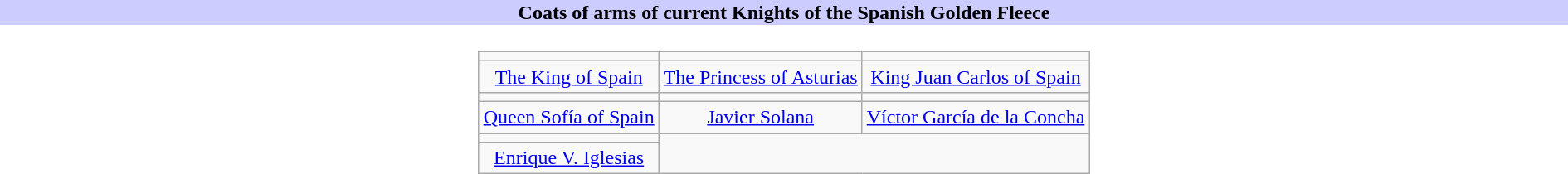<table class="toccolours collapsible collapsed"  style="width: 100%; margin: auto;">
<tr>
<th style="background:#ccf;">Coats of arms of current Knights of the Spanish Golden Fleece</th>
</tr>
<tr>
<td><br><table class="wikitable" style="margin: auto; text-align: center; table-layout: fixed;">
<tr>
<td></td>
<td></td>
<td></td>
</tr>
<tr>
<td><a href='#'>The King of Spain</a></td>
<td><a href='#'>The Princess of Asturias</a></td>
<td><a href='#'>King Juan Carlos of Spain</a></td>
</tr>
<tr>
<td></td>
<td></td>
<td></td>
</tr>
<tr>
<td><a href='#'>Queen Sofía of Spain</a></td>
<td><a href='#'>Javier Solana</a></td>
<td><a href='#'>Víctor García de la Concha</a></td>
</tr>
<tr>
<td></td>
</tr>
<tr>
<td><a href='#'>Enrique V. Iglesias</a></td>
</tr>
</table>
</td>
</tr>
</table>
